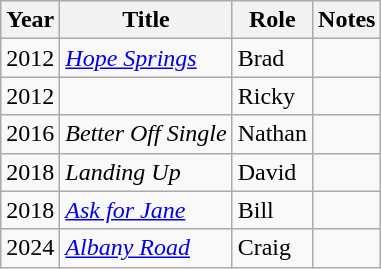<table class="wikitable sortable">
<tr>
<th>Year</th>
<th>Title</th>
<th>Role</th>
<th class="unsortable">Notes</th>
</tr>
<tr>
<td>2012</td>
<td><em><a href='#'>Hope Springs</a></em></td>
<td>Brad</td>
<td></td>
</tr>
<tr>
<td>2012</td>
<td><em></em></td>
<td>Ricky</td>
<td></td>
</tr>
<tr>
<td>2016</td>
<td><em>Better Off Single</em></td>
<td>Nathan</td>
<td></td>
</tr>
<tr>
<td>2018</td>
<td><em>Landing Up</em></td>
<td>David</td>
<td></td>
</tr>
<tr>
<td>2018</td>
<td><em><a href='#'>Ask for Jane</a></em></td>
<td>Bill</td>
<td></td>
</tr>
<tr>
<td>2024</td>
<td><em><a href='#'>Albany Road</a></em></td>
<td>Craig</td>
<td></td>
</tr>
</table>
